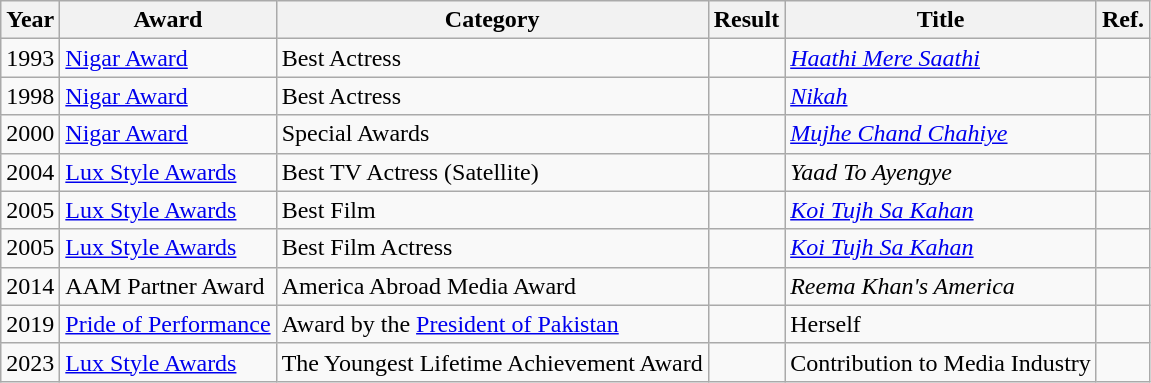<table class="wikitable">
<tr>
<th>Year</th>
<th>Award</th>
<th>Category</th>
<th>Result</th>
<th>Title</th>
<th>Ref.</th>
</tr>
<tr>
<td>1993</td>
<td><a href='#'>Nigar Award</a></td>
<td>Best Actress</td>
<td></td>
<td><em><a href='#'>Haathi Mere Saathi</a></em></td>
<td></td>
</tr>
<tr>
<td>1998</td>
<td><a href='#'>Nigar Award</a></td>
<td>Best Actress</td>
<td></td>
<td><em><a href='#'>Nikah</a></em></td>
<td></td>
</tr>
<tr>
<td>2000</td>
<td><a href='#'>Nigar Award</a></td>
<td>Special Awards</td>
<td></td>
<td><em><a href='#'>Mujhe Chand Chahiye</a></em></td>
<td></td>
</tr>
<tr>
<td>2004</td>
<td><a href='#'>Lux Style Awards</a></td>
<td>Best TV Actress (Satellite)</td>
<td></td>
<td><em>Yaad To Ayengye</em></td>
<td></td>
</tr>
<tr>
<td>2005</td>
<td><a href='#'>Lux Style Awards</a></td>
<td>Best Film</td>
<td></td>
<td><em><a href='#'>Koi Tujh Sa Kahan</a></em></td>
<td></td>
</tr>
<tr>
<td>2005</td>
<td><a href='#'>Lux Style Awards</a></td>
<td>Best Film Actress</td>
<td></td>
<td><em><a href='#'>Koi Tujh Sa Kahan</a></em></td>
<td></td>
</tr>
<tr>
<td>2014</td>
<td>AAM Partner Award</td>
<td>America Abroad Media Award</td>
<td></td>
<td><em>Reema Khan's America</em></td>
<td></td>
</tr>
<tr>
<td>2019</td>
<td><a href='#'>Pride of Performance</a></td>
<td>Award by the <a href='#'>President of Pakistan</a></td>
<td></td>
<td>Herself</td>
<td></td>
</tr>
<tr>
<td>2023</td>
<td><a href='#'>Lux Style Awards</a></td>
<td>The Youngest Lifetime Achievement Award</td>
<td></td>
<td>Contribution to Media Industry</td>
<td></td>
</tr>
</table>
